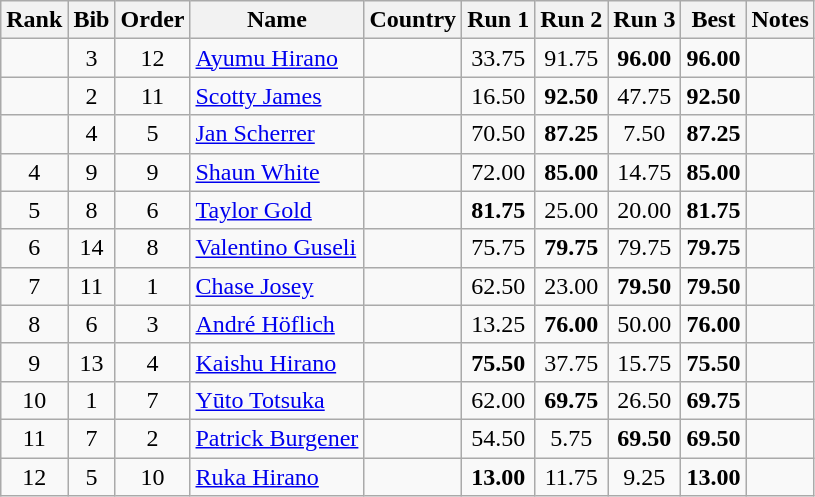<table class="wikitable sortable" style="text-align:center">
<tr>
<th>Rank</th>
<th>Bib</th>
<th>Order</th>
<th>Name</th>
<th>Country</th>
<th>Run 1</th>
<th>Run 2</th>
<th>Run 3</th>
<th>Best</th>
<th>Notes</th>
</tr>
<tr>
<td></td>
<td>3</td>
<td>12</td>
<td align=left><a href='#'>Ayumu Hirano</a></td>
<td align=left></td>
<td>33.75</td>
<td>91.75</td>
<td><strong>96.00</strong></td>
<td><strong>96.00</strong></td>
<td></td>
</tr>
<tr>
<td></td>
<td>2</td>
<td>11</td>
<td align=left><a href='#'>Scotty James</a></td>
<td align=left></td>
<td>16.50</td>
<td><strong>92.50</strong></td>
<td>47.75</td>
<td><strong>92.50</strong></td>
<td></td>
</tr>
<tr>
<td></td>
<td>4</td>
<td>5</td>
<td align=left><a href='#'>Jan Scherrer</a></td>
<td align=left></td>
<td>70.50</td>
<td><strong>87.25</strong></td>
<td>7.50</td>
<td><strong>87.25</strong></td>
<td></td>
</tr>
<tr>
<td>4</td>
<td>9</td>
<td>9</td>
<td align=left><a href='#'>Shaun White</a></td>
<td align=left></td>
<td>72.00</td>
<td><strong>85.00</strong></td>
<td>14.75</td>
<td><strong>85.00</strong></td>
<td></td>
</tr>
<tr>
<td>5</td>
<td>8</td>
<td>6</td>
<td align=left><a href='#'>Taylor Gold</a></td>
<td align=left></td>
<td><strong>81.75</strong></td>
<td>25.00</td>
<td>20.00</td>
<td><strong>81.75</strong></td>
<td></td>
</tr>
<tr>
<td>6</td>
<td>14</td>
<td>8</td>
<td align=left><a href='#'>Valentino Guseli</a></td>
<td align=left></td>
<td>75.75</td>
<td><strong>79.75</strong></td>
<td>79.75</td>
<td><strong>79.75</strong></td>
<td></td>
</tr>
<tr>
<td>7</td>
<td>11</td>
<td>1</td>
<td align=left><a href='#'>Chase Josey</a></td>
<td align=left></td>
<td>62.50</td>
<td>23.00</td>
<td><strong>79.50</strong></td>
<td><strong>79.50</strong></td>
<td></td>
</tr>
<tr>
<td>8</td>
<td>6</td>
<td>3</td>
<td align=left><a href='#'>André Höflich</a></td>
<td align=left></td>
<td>13.25</td>
<td><strong>76.00</strong></td>
<td>50.00</td>
<td><strong>76.00</strong></td>
<td></td>
</tr>
<tr>
<td>9</td>
<td>13</td>
<td>4</td>
<td align=left><a href='#'>Kaishu Hirano</a></td>
<td align=left></td>
<td><strong>75.50</strong></td>
<td>37.75</td>
<td>15.75</td>
<td><strong>75.50</strong></td>
<td></td>
</tr>
<tr>
<td>10</td>
<td>1</td>
<td>7</td>
<td align=left><a href='#'>Yūto Totsuka</a></td>
<td align=left></td>
<td>62.00</td>
<td><strong>69.75</strong></td>
<td>26.50</td>
<td><strong>69.75</strong></td>
<td></td>
</tr>
<tr>
<td>11</td>
<td>7</td>
<td>2</td>
<td align=left><a href='#'>Patrick Burgener</a></td>
<td align=left></td>
<td>54.50</td>
<td>5.75</td>
<td><strong>69.50</strong></td>
<td><strong>69.50</strong></td>
<td></td>
</tr>
<tr>
<td>12</td>
<td>5</td>
<td>10</td>
<td align=left><a href='#'>Ruka Hirano</a></td>
<td align=left></td>
<td><strong>13.00</strong></td>
<td>11.75</td>
<td>9.25</td>
<td><strong>13.00</strong></td>
<td></td>
</tr>
</table>
